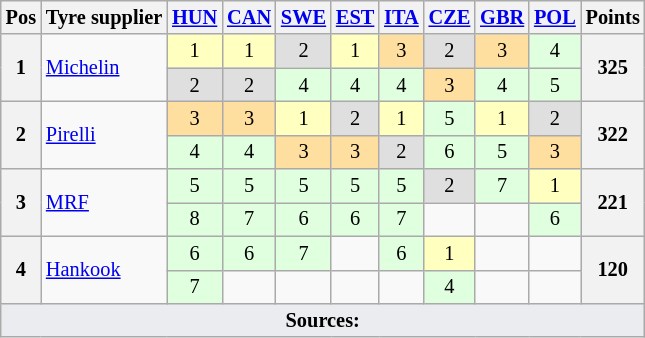<table class="wikitable" style="font-size: 85%; text-align: center">
<tr valign="top">
<th valign="middle">Pos</th>
<th valign="middle">Tyre supplier</th>
<th><a href='#'>HUN</a><br></th>
<th><a href='#'>CAN</a><br></th>
<th><a href='#'>SWE</a><br></th>
<th><a href='#'>EST</a><br></th>
<th><a href='#'>ITA</a><br></th>
<th><a href='#'>CZE</a><br></th>
<th><a href='#'>GBR</a><br></th>
<th><a href='#'>POL</a><br></th>
<th valign="middle">Points</th>
</tr>
<tr>
<th rowspan="2">1</th>
<td rowspan="2" align="left"> <a href='#'>Michelin</a></td>
<td style="background:#FFFFBF;">1</td>
<td style="background:#FFFFBF;">1</td>
<td style="background:#DFDFDF;">2</td>
<td style="background:#FFFFBF;">1</td>
<td style="background:#FFDF9F;">3</td>
<td style="background:#DFDFDF;">2</td>
<td style="background:#FFDF9F;">3</td>
<td style="background:#DFFFDF;">4</td>
<th rowspan="2">325</th>
</tr>
<tr>
<td style="background:#DFDFDF;">2</td>
<td style="background:#DFDFDF;">2</td>
<td style="background:#DFFFDF;">4</td>
<td style="background:#DFFFDF;">4</td>
<td style="background:#DFFFDF;">4</td>
<td style="background:#FFDF9F;">3</td>
<td style="background:#DFFFDF;">4</td>
<td style="background:#DFFFDF;">5</td>
</tr>
<tr>
<th rowspan="2">2</th>
<td rowspan="2" align="left"> <a href='#'>Pirelli</a></td>
<td style="background:#FFDF9F;">3</td>
<td style="background:#FFDF9F;">3</td>
<td style="background:#FFFFBF;">1</td>
<td style="background:#DFDFDF;">2</td>
<td style="background:#FFFFBF;">1</td>
<td style="background:#DFFFDF;">5</td>
<td style="background:#FFFFBF;">1</td>
<td style="background:#DFDFDF;">2</td>
<th rowspan="2">322</th>
</tr>
<tr>
<td style="background:#DFFFDF;">4</td>
<td style="background:#DFFFDF;">4</td>
<td style="background:#FFDF9F;">3</td>
<td style="background:#FFDF9F;">3</td>
<td style="background:#DFDFDF;">2</td>
<td style="background:#DFFFDF;">6</td>
<td style="background:#DFFFDF;">5</td>
<td style="background:#FFDF9F;">3</td>
</tr>
<tr>
<th rowspan="2">3</th>
<td rowspan="2" align="left"> <a href='#'>MRF</a></td>
<td style="background:#DFFFDF;">5</td>
<td style="background:#DFFFDF;">5</td>
<td style="background:#DFFFDF;">5</td>
<td style="background:#DFFFDF;">5</td>
<td style="background:#DFFFDF;">5</td>
<td style="background:#DFDFDF;">2</td>
<td style="background:#DFFFDF;">7</td>
<td style="background:#FFFFBF;">1</td>
<th rowspan="2">221</th>
</tr>
<tr>
<td style="background:#DFFFDF;">8</td>
<td style="background:#DFFFDF;">7</td>
<td style="background:#DFFFDF;">6</td>
<td style="background:#DFFFDF;">6</td>
<td style="background:#DFFFDF;">7</td>
<td></td>
<td></td>
<td style="background:#DFFFDF;">6</td>
</tr>
<tr>
<th rowspan="2">4</th>
<td rowspan="2" align="left"> <a href='#'>Hankook</a></td>
<td style="background:#DFFFDF;">6</td>
<td style="background:#DFFFDF;">6</td>
<td style="background:#DFFFDF;">7</td>
<td></td>
<td style="background:#DFFFDF;">6</td>
<td style="background:#FFFFBF;">1</td>
<td></td>
<td></td>
<th rowspan="2">120</th>
</tr>
<tr>
<td style="background:#DFFFDF;">7</td>
<td></td>
<td></td>
<td></td>
<td></td>
<td style="background:#DFFFDF;">4</td>
<td></td>
<td></td>
</tr>
<tr>
<td colspan="12" style="background-color:#EAECF0;text-align:center"><strong>Sources:</strong></td>
</tr>
</table>
